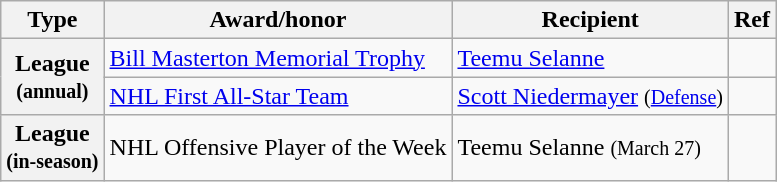<table class="wikitable">
<tr>
<th scope="col">Type</th>
<th scope="col">Award/honor</th>
<th scope="col">Recipient</th>
<th scope="col">Ref</th>
</tr>
<tr>
<th scope="row" rowspan="2">League<br><small>(annual)</small></th>
<td><a href='#'>Bill Masterton Memorial Trophy</a></td>
<td><a href='#'>Teemu Selanne</a></td>
<td></td>
</tr>
<tr>
<td><a href='#'>NHL First All-Star Team</a></td>
<td><a href='#'>Scott Niedermayer</a> <small>(<a href='#'>Defense</a>)</small></td>
<td></td>
</tr>
<tr>
<th scope="row">League<br><small>(in-season)</small></th>
<td>NHL Offensive Player of the Week</td>
<td>Teemu Selanne <small>(March 27)</small></td>
<td></td>
</tr>
</table>
